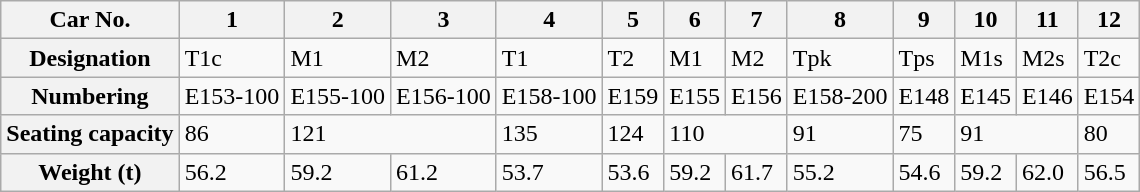<table class="wikitable">
<tr>
<th>Car No.</th>
<th>1</th>
<th>2</th>
<th>3</th>
<th>4</th>
<th>5</th>
<th>6</th>
<th>7</th>
<th>8</th>
<th>9</th>
<th>10</th>
<th>11</th>
<th>12</th>
</tr>
<tr>
<th>Designation</th>
<td>T1c</td>
<td>M1</td>
<td>M2</td>
<td>T1</td>
<td>T2</td>
<td>M1</td>
<td>M2</td>
<td>Tpk</td>
<td>Tps</td>
<td>M1s</td>
<td>M2s</td>
<td>T2c</td>
</tr>
<tr>
<th>Numbering</th>
<td>E153-100</td>
<td>E155-100</td>
<td>E156-100</td>
<td>E158-100</td>
<td>E159</td>
<td>E155</td>
<td>E156</td>
<td>E158-200</td>
<td>E148</td>
<td>E145</td>
<td>E146</td>
<td>E154</td>
</tr>
<tr>
<th>Seating capacity</th>
<td>86</td>
<td colspan="2">121</td>
<td>135</td>
<td>124</td>
<td colspan="2">110</td>
<td>91</td>
<td>75</td>
<td colspan="2">91</td>
<td>80</td>
</tr>
<tr>
<th>Weight (t)</th>
<td>56.2</td>
<td>59.2</td>
<td>61.2</td>
<td>53.7</td>
<td>53.6</td>
<td>59.2</td>
<td>61.7</td>
<td>55.2</td>
<td>54.6</td>
<td>59.2</td>
<td>62.0</td>
<td>56.5</td>
</tr>
</table>
